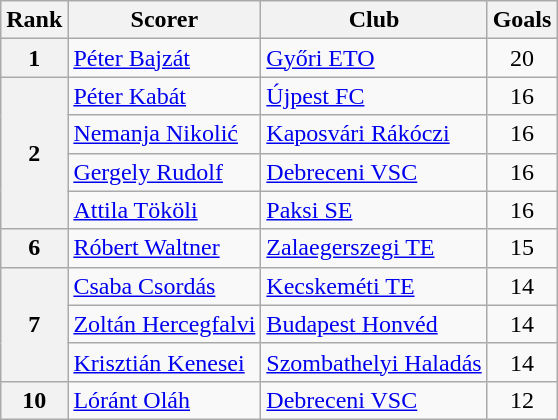<table class="wikitable" style="text-align:center">
<tr>
<th>Rank</th>
<th>Scorer</th>
<th>Club</th>
<th>Goals</th>
</tr>
<tr>
<th rowspan="1">1</th>
<td align="left"> <a href='#'>Péter Bajzát</a></td>
<td align="left"><a href='#'>Győri ETO</a></td>
<td>20</td>
</tr>
<tr>
<th rowspan="4">2</th>
<td align="left"> <a href='#'>Péter Kabát</a></td>
<td align="left"><a href='#'>Újpest FC</a></td>
<td>16</td>
</tr>
<tr>
<td align="left"> <a href='#'>Nemanja Nikolić</a></td>
<td align="left"><a href='#'>Kaposvári Rákóczi</a></td>
<td>16</td>
</tr>
<tr>
<td align="left"> <a href='#'>Gergely Rudolf</a></td>
<td align="left"><a href='#'>Debreceni VSC</a></td>
<td>16</td>
</tr>
<tr>
<td align="left"> <a href='#'>Attila Tököli</a></td>
<td align="left"><a href='#'>Paksi SE</a></td>
<td>16</td>
</tr>
<tr>
<th rowspan="1">6</th>
<td align="left"> <a href='#'>Róbert Waltner</a></td>
<td align="left"><a href='#'>Zalaegerszegi TE</a></td>
<td>15</td>
</tr>
<tr>
<th rowspan="3">7</th>
<td align="left"> <a href='#'>Csaba Csordás</a></td>
<td align="left"><a href='#'>Kecskeméti TE</a></td>
<td>14</td>
</tr>
<tr>
<td align="left"> <a href='#'>Zoltán Hercegfalvi</a></td>
<td align="left"><a href='#'>Budapest Honvéd</a></td>
<td>14</td>
</tr>
<tr>
<td align="left"> <a href='#'>Krisztián Kenesei</a></td>
<td align="left"><a href='#'>Szombathelyi Haladás</a></td>
<td>14</td>
</tr>
<tr>
<th rowspan="1">10</th>
<td align="left"> <a href='#'>Lóránt Oláh</a></td>
<td align="left"><a href='#'>Debreceni VSC</a></td>
<td>12</td>
</tr>
</table>
